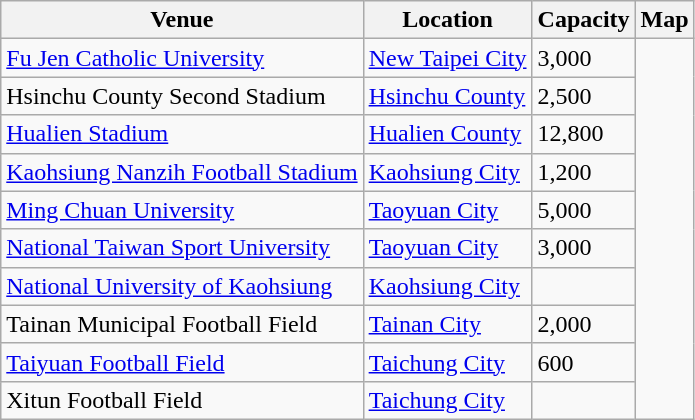<table class="wikitable sortable">
<tr>
<th>Venue</th>
<th>Location</th>
<th>Capacity</th>
<th>Map</th>
</tr>
<tr>
<td><a href='#'>Fu Jen Catholic University</a></td>
<td><a href='#'>New Taipei City</a></td>
<td>3,000</td>
<td rowspan=10></td>
</tr>
<tr>
<td>Hsinchu County Second Stadium</td>
<td><a href='#'>Hsinchu County</a></td>
<td>2,500</td>
</tr>
<tr>
<td><a href='#'>Hualien Stadium</a></td>
<td><a href='#'>Hualien County</a></td>
<td>12,800</td>
</tr>
<tr>
<td><a href='#'>Kaohsiung Nanzih Football Stadium</a></td>
<td><a href='#'>Kaohsiung City</a></td>
<td>1,200</td>
</tr>
<tr>
<td><a href='#'>Ming Chuan University</a></td>
<td><a href='#'>Taoyuan City</a></td>
<td>5,000</td>
</tr>
<tr>
<td><a href='#'>National Taiwan Sport University</a></td>
<td><a href='#'>Taoyuan City</a></td>
<td>3,000</td>
</tr>
<tr>
<td><a href='#'>National University of Kaohsiung</a></td>
<td><a href='#'>Kaohsiung City</a></td>
<td></td>
</tr>
<tr>
<td>Tainan Municipal Football Field</td>
<td><a href='#'>Tainan City</a></td>
<td>2,000</td>
</tr>
<tr>
<td><a href='#'>Taiyuan Football Field</a></td>
<td><a href='#'>Taichung City</a></td>
<td>600</td>
</tr>
<tr>
<td>Xitun Football Field</td>
<td><a href='#'>Taichung City</a></td>
<td></td>
</tr>
</table>
